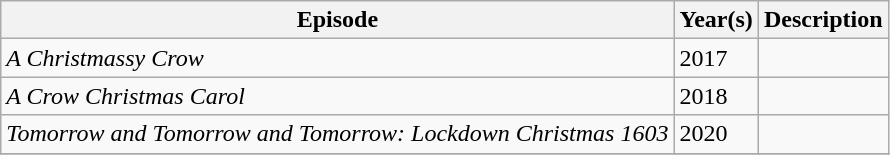<table class="wikitable sortable">
<tr>
<th>Episode</th>
<th>Year(s)</th>
<th>Description</th>
</tr>
<tr>
<td><em>A Christmassy Crow</em></td>
<td>2017</td>
<td></td>
</tr>
<tr>
<td><em>A Crow Christmas Carol</em></td>
<td>2018</td>
<td></td>
</tr>
<tr>
<td><em>Tomorrow and Tomorrow and Tomorrow: Lockdown Christmas 1603</em></td>
<td>2020</td>
<td></td>
</tr>
<tr>
</tr>
</table>
